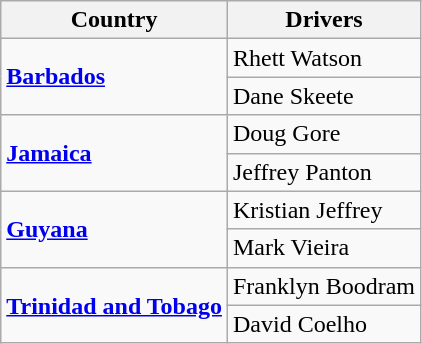<table class="wikitable">
<tr>
<th>Country</th>
<th>Drivers</th>
</tr>
<tr>
<td rowspan=2><strong><a href='#'>Barbados</a></strong></td>
<td> Rhett Watson</td>
</tr>
<tr>
<td> Dane Skeete</td>
</tr>
<tr>
<td rowspan=2><strong><a href='#'>Jamaica</a></strong></td>
<td> Doug Gore</td>
</tr>
<tr>
<td> Jeffrey Panton</td>
</tr>
<tr>
<td rowspan=2><strong><a href='#'>Guyana</a></strong></td>
<td> Kristian Jeffrey</td>
</tr>
<tr>
<td> Mark Vieira</td>
</tr>
<tr>
<td rowspan=2><strong><a href='#'>Trinidad and Tobago</a></strong></td>
<td> Franklyn Boodram</td>
</tr>
<tr>
<td> David Coelho</td>
</tr>
</table>
